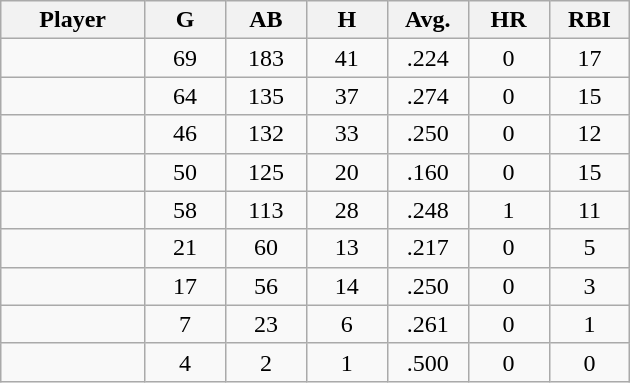<table class="wikitable sortable">
<tr>
<th bgcolor="#DDDDFF" width="16%">Player</th>
<th bgcolor="#DDDDFF" width="9%">G</th>
<th bgcolor="#DDDDFF" width="9%">AB</th>
<th bgcolor="#DDDDFF" width="9%">H</th>
<th bgcolor="#DDDDFF" width="9%">Avg.</th>
<th bgcolor="#DDDDFF" width="9%">HR</th>
<th bgcolor="#DDDDFF" width="9%">RBI</th>
</tr>
<tr align="center">
<td></td>
<td>69</td>
<td>183</td>
<td>41</td>
<td>.224</td>
<td>0</td>
<td>17</td>
</tr>
<tr align="center">
<td></td>
<td>64</td>
<td>135</td>
<td>37</td>
<td>.274</td>
<td>0</td>
<td>15</td>
</tr>
<tr align="center">
<td></td>
<td>46</td>
<td>132</td>
<td>33</td>
<td>.250</td>
<td>0</td>
<td>12</td>
</tr>
<tr align=center>
<td></td>
<td>50</td>
<td>125</td>
<td>20</td>
<td>.160</td>
<td>0</td>
<td>15</td>
</tr>
<tr align="center">
<td></td>
<td>58</td>
<td>113</td>
<td>28</td>
<td>.248</td>
<td>1</td>
<td>11</td>
</tr>
<tr align="center">
<td></td>
<td>21</td>
<td>60</td>
<td>13</td>
<td>.217</td>
<td>0</td>
<td>5</td>
</tr>
<tr align="center">
<td></td>
<td>17</td>
<td>56</td>
<td>14</td>
<td>.250</td>
<td>0</td>
<td>3</td>
</tr>
<tr align="center">
<td></td>
<td>7</td>
<td>23</td>
<td>6</td>
<td>.261</td>
<td>0</td>
<td>1</td>
</tr>
<tr align="center">
<td></td>
<td>4</td>
<td>2</td>
<td>1</td>
<td>.500</td>
<td>0</td>
<td>0</td>
</tr>
</table>
